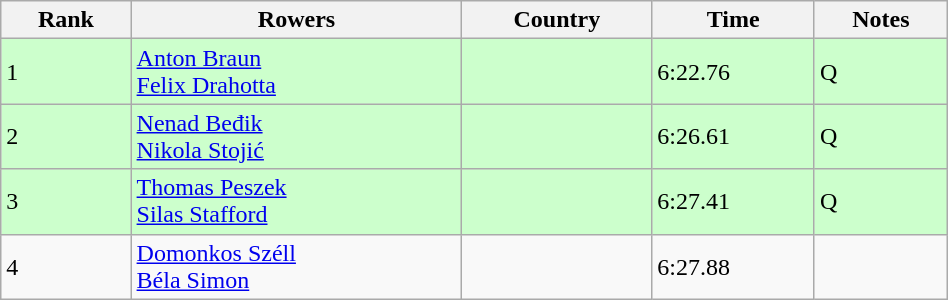<table class="wikitable sortable" width=50%>
<tr>
<th>Rank</th>
<th>Rowers</th>
<th>Country</th>
<th>Time</th>
<th>Notes</th>
</tr>
<tr bgcolor=ccffcc>
<td>1</td>
<td><a href='#'>Anton Braun</a><br><a href='#'>Felix Drahotta</a></td>
<td></td>
<td>6:22.76</td>
<td>Q</td>
</tr>
<tr bgcolor=ccffcc>
<td>2</td>
<td><a href='#'>Nenad Beđik</a><br><a href='#'>Nikola Stojić</a></td>
<td></td>
<td>6:26.61</td>
<td>Q</td>
</tr>
<tr bgcolor=ccffcc>
<td>3</td>
<td><a href='#'>Thomas Peszek</a><br><a href='#'>Silas Stafford</a></td>
<td></td>
<td>6:27.41</td>
<td>Q</td>
</tr>
<tr>
<td>4</td>
<td><a href='#'>Domonkos Széll</a><br><a href='#'>Béla Simon</a></td>
<td></td>
<td>6:27.88</td>
<td></td>
</tr>
</table>
